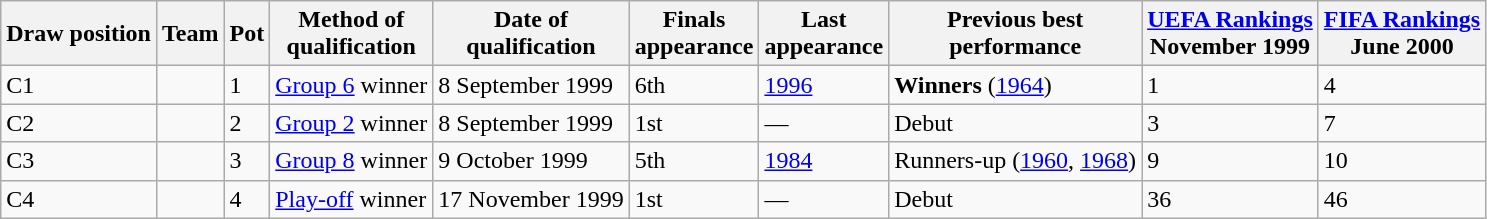<table class="wikitable sortable">
<tr>
<th>Draw position</th>
<th>Team</th>
<th>Pot</th>
<th>Method of<br>qualification</th>
<th>Date of<br>qualification</th>
<th data-sort-type="number">Finals<br>appearance</th>
<th>Last<br>appearance</th>
<th>Previous best<br>performance</th>
<th><a href='#'>UEFA Rankings</a><br>November 1999</th>
<th><a href='#'>FIFA Rankings</a><br>June 2000</th>
</tr>
<tr>
<td>C1</td>
<td style="white-space:nowrap"></td>
<td>1</td>
<td><a href='#'>Group 6</a> winner</td>
<td>8 September 1999</td>
<td>6th</td>
<td><a href='#'>1996</a></td>
<td data-sort-value="1"><strong>Winners</strong> (<a href='#'>1964</a>)</td>
<td>1</td>
<td>4</td>
</tr>
<tr>
<td>C2</td>
<td style="white-space:nowrap"></td>
<td>2</td>
<td><a href='#'>Group 2</a> winner</td>
<td>8 September 1999</td>
<td>1st</td>
<td>—</td>
<td data-sort-value="99">Debut</td>
<td>3</td>
<td>7</td>
</tr>
<tr>
<td>C3</td>
<td style="white-space:nowrap"></td>
<td>3</td>
<td><a href='#'>Group 8</a> winner</td>
<td>9 October 1999</td>
<td>5th</td>
<td><a href='#'>1984</a></td>
<td data-sort-value="2">Runners-up (<a href='#'>1960</a>, <a href='#'>1968</a>)</td>
<td>9</td>
<td>10</td>
</tr>
<tr>
<td>C4</td>
<td style="white-space:nowrap"></td>
<td>4</td>
<td><a href='#'>Play-off</a> winner</td>
<td>17 November 1999</td>
<td>1st</td>
<td>—</td>
<td data-sort-value="99">Debut</td>
<td>36</td>
<td>46</td>
</tr>
</table>
